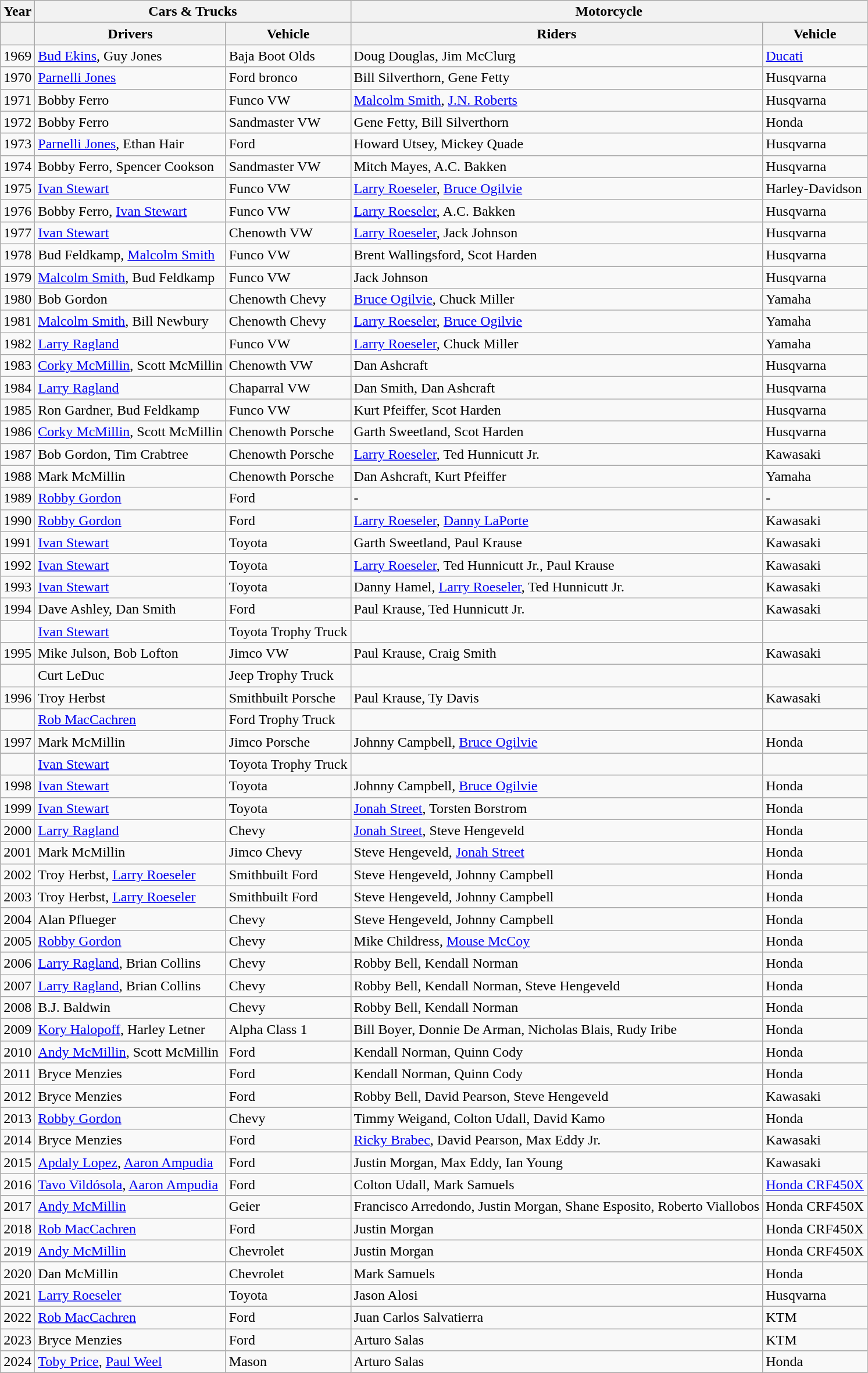<table class="wikitable">
<tr>
<th>Year</th>
<th colspan="2">Cars & Trucks</th>
<th colspan="2">Motorcycle</th>
</tr>
<tr>
<th></th>
<th>Drivers</th>
<th>Vehicle</th>
<th>Riders</th>
<th>Vehicle</th>
</tr>
<tr>
<td>1969</td>
<td><a href='#'>Bud Ekins</a>, Guy Jones</td>
<td>Baja Boot Olds</td>
<td>Doug Douglas, Jim McClurg</td>
<td><a href='#'>Ducati</a></td>
</tr>
<tr>
<td>1970</td>
<td><a href='#'>Parnelli Jones</a></td>
<td>Ford bronco</td>
<td>Bill Silverthorn, Gene Fetty</td>
<td>Husqvarna</td>
</tr>
<tr>
<td>1971</td>
<td>Bobby Ferro</td>
<td>Funco VW</td>
<td><a href='#'>Malcolm Smith</a>, <a href='#'>J.N. Roberts</a></td>
<td>Husqvarna</td>
</tr>
<tr>
<td>1972</td>
<td>Bobby Ferro</td>
<td>Sandmaster VW</td>
<td>Gene Fetty, Bill Silverthorn</td>
<td>Honda</td>
</tr>
<tr>
<td>1973</td>
<td><a href='#'>Parnelli Jones</a>, Ethan Hair</td>
<td>Ford</td>
<td>Howard Utsey, Mickey Quade</td>
<td>Husqvarna</td>
</tr>
<tr>
<td>1974</td>
<td>Bobby Ferro, Spencer Cookson</td>
<td>Sandmaster VW</td>
<td>Mitch Mayes, A.C. Bakken</td>
<td>Husqvarna</td>
</tr>
<tr>
<td>1975</td>
<td><a href='#'>Ivan Stewart</a></td>
<td>Funco VW</td>
<td><a href='#'>Larry Roeseler</a>, <a href='#'>Bruce Ogilvie</a></td>
<td>Harley-Davidson</td>
</tr>
<tr>
<td>1976</td>
<td>Bobby Ferro, <a href='#'>Ivan Stewart</a></td>
<td>Funco VW</td>
<td><a href='#'>Larry Roeseler</a>, A.C. Bakken</td>
<td>Husqvarna</td>
</tr>
<tr>
<td>1977</td>
<td><a href='#'>Ivan Stewart</a></td>
<td>Chenowth VW</td>
<td><a href='#'>Larry Roeseler</a>, Jack Johnson</td>
<td>Husqvarna</td>
</tr>
<tr>
<td>1978</td>
<td>Bud Feldkamp, <a href='#'>Malcolm Smith</a></td>
<td>Funco VW</td>
<td>Brent Wallingsford, Scot Harden</td>
<td>Husqvarna</td>
</tr>
<tr>
<td>1979</td>
<td><a href='#'>Malcolm Smith</a>, Bud Feldkamp</td>
<td>Funco VW</td>
<td>Jack Johnson</td>
<td>Husqvarna</td>
</tr>
<tr>
<td>1980</td>
<td>Bob Gordon</td>
<td>Chenowth Chevy</td>
<td><a href='#'>Bruce Ogilvie</a>, Chuck Miller</td>
<td>Yamaha</td>
</tr>
<tr>
<td>1981</td>
<td><a href='#'>Malcolm Smith</a>, Bill Newbury</td>
<td>Chenowth Chevy</td>
<td><a href='#'>Larry Roeseler</a>, <a href='#'>Bruce Ogilvie</a></td>
<td>Yamaha</td>
</tr>
<tr>
<td>1982</td>
<td><a href='#'>Larry Ragland</a></td>
<td>Funco VW</td>
<td><a href='#'>Larry Roeseler</a>, Chuck Miller</td>
<td>Yamaha</td>
</tr>
<tr>
<td>1983</td>
<td><a href='#'>Corky McMillin</a>, Scott McMillin</td>
<td>Chenowth VW</td>
<td>Dan Ashcraft</td>
<td>Husqvarna</td>
</tr>
<tr>
<td>1984</td>
<td><a href='#'>Larry Ragland</a></td>
<td>Chaparral VW</td>
<td>Dan Smith, Dan Ashcraft</td>
<td>Husqvarna</td>
</tr>
<tr>
<td>1985</td>
<td>Ron Gardner, Bud Feldkamp</td>
<td>Funco VW</td>
<td>Kurt Pfeiffer, Scot Harden</td>
<td>Husqvarna</td>
</tr>
<tr>
<td>1986</td>
<td><a href='#'>Corky McMillin</a>, Scott McMillin</td>
<td>Chenowth Porsche</td>
<td>Garth Sweetland, Scot Harden</td>
<td>Husqvarna</td>
</tr>
<tr>
<td>1987</td>
<td>Bob Gordon, Tim Crabtree</td>
<td>Chenowth Porsche</td>
<td><a href='#'>Larry Roeseler</a>, Ted Hunnicutt Jr.</td>
<td>Kawasaki</td>
</tr>
<tr>
<td>1988</td>
<td>Mark McMillin</td>
<td>Chenowth Porsche</td>
<td>Dan Ashcraft, Kurt Pfeiffer</td>
<td>Yamaha</td>
</tr>
<tr>
<td>1989</td>
<td><a href='#'>Robby Gordon</a></td>
<td>Ford</td>
<td>-</td>
<td>-</td>
</tr>
<tr>
<td>1990</td>
<td><a href='#'>Robby Gordon</a></td>
<td>Ford</td>
<td><a href='#'>Larry Roeseler</a>, <a href='#'>Danny LaPorte</a></td>
<td>Kawasaki</td>
</tr>
<tr>
<td>1991</td>
<td><a href='#'>Ivan Stewart</a></td>
<td>Toyota</td>
<td>Garth Sweetland, Paul Krause</td>
<td>Kawasaki</td>
</tr>
<tr>
<td>1992</td>
<td><a href='#'>Ivan Stewart</a></td>
<td>Toyota</td>
<td><a href='#'>Larry Roeseler</a>, Ted Hunnicutt Jr., Paul Krause</td>
<td>Kawasaki</td>
</tr>
<tr>
<td>1993</td>
<td><a href='#'>Ivan Stewart</a></td>
<td>Toyota</td>
<td>Danny Hamel, <a href='#'>Larry Roeseler</a>, Ted Hunnicutt Jr.</td>
<td>Kawasaki</td>
</tr>
<tr>
<td>1994</td>
<td>Dave Ashley, Dan Smith</td>
<td>Ford</td>
<td>Paul Krause, Ted Hunnicutt Jr.</td>
<td>Kawasaki</td>
</tr>
<tr>
<td></td>
<td><a href='#'>Ivan Stewart</a></td>
<td>Toyota Trophy Truck</td>
<td></td>
<td></td>
</tr>
<tr>
<td>1995</td>
<td>Mike Julson, Bob Lofton</td>
<td>Jimco VW</td>
<td>Paul Krause, Craig Smith</td>
<td>Kawasaki</td>
</tr>
<tr>
<td></td>
<td>Curt LeDuc</td>
<td>Jeep Trophy Truck</td>
<td></td>
<td></td>
</tr>
<tr>
<td>1996</td>
<td>Troy Herbst</td>
<td>Smithbuilt Porsche</td>
<td>Paul Krause, Ty Davis</td>
<td>Kawasaki</td>
</tr>
<tr>
<td></td>
<td><a href='#'>Rob MacCachren</a></td>
<td>Ford Trophy Truck</td>
<td></td>
<td></td>
</tr>
<tr>
<td>1997</td>
<td>Mark McMillin</td>
<td>Jimco Porsche</td>
<td>Johnny Campbell, <a href='#'>Bruce Ogilvie</a></td>
<td>Honda</td>
</tr>
<tr>
<td></td>
<td><a href='#'>Ivan Stewart</a></td>
<td>Toyota Trophy Truck</td>
<td></td>
<td></td>
</tr>
<tr>
<td>1998</td>
<td><a href='#'>Ivan Stewart</a></td>
<td>Toyota</td>
<td>Johnny Campbell, <a href='#'>Bruce Ogilvie</a></td>
<td>Honda</td>
</tr>
<tr>
<td>1999</td>
<td><a href='#'>Ivan Stewart</a></td>
<td>Toyota</td>
<td><a href='#'>Jonah Street</a>, Torsten Borstrom</td>
<td>Honda</td>
</tr>
<tr>
<td>2000</td>
<td><a href='#'>Larry Ragland</a></td>
<td>Chevy</td>
<td><a href='#'>Jonah Street</a>, Steve Hengeveld</td>
<td>Honda</td>
</tr>
<tr>
<td>2001</td>
<td>Mark McMillin</td>
<td>Jimco Chevy</td>
<td>Steve Hengeveld, <a href='#'>Jonah Street</a></td>
<td>Honda</td>
</tr>
<tr>
<td>2002</td>
<td>Troy Herbst, <a href='#'>Larry Roeseler</a></td>
<td>Smithbuilt Ford</td>
<td>Steve Hengeveld, Johnny Campbell</td>
<td>Honda</td>
</tr>
<tr>
<td>2003</td>
<td>Troy Herbst, <a href='#'>Larry Roeseler</a></td>
<td>Smithbuilt Ford</td>
<td>Steve Hengeveld, Johnny Campbell</td>
<td>Honda</td>
</tr>
<tr>
<td>2004</td>
<td>Alan Pflueger</td>
<td>Chevy</td>
<td>Steve Hengeveld, Johnny Campbell</td>
<td>Honda</td>
</tr>
<tr>
<td>2005</td>
<td><a href='#'>Robby Gordon</a></td>
<td>Chevy</td>
<td>Mike Childress, <a href='#'>Mouse McCoy</a></td>
<td>Honda</td>
</tr>
<tr>
<td>2006</td>
<td><a href='#'>Larry Ragland</a>, Brian Collins</td>
<td>Chevy</td>
<td>Robby Bell, Kendall Norman</td>
<td>Honda</td>
</tr>
<tr>
<td>2007</td>
<td><a href='#'>Larry Ragland</a>, Brian Collins</td>
<td>Chevy</td>
<td>Robby Bell, Kendall Norman, Steve Hengeveld</td>
<td>Honda</td>
</tr>
<tr>
<td>2008</td>
<td>B.J. Baldwin</td>
<td>Chevy</td>
<td>Robby Bell, Kendall Norman</td>
<td>Honda</td>
</tr>
<tr>
<td>2009</td>
<td><a href='#'>Kory Halopoff</a>, Harley Letner</td>
<td>Alpha Class 1</td>
<td>Bill Boyer, Donnie De Arman, Nicholas Blais, Rudy Iribe</td>
<td>Honda</td>
</tr>
<tr>
<td>2010</td>
<td><a href='#'>Andy McMillin</a>, Scott McMillin</td>
<td>Ford</td>
<td>Kendall Norman, Quinn Cody</td>
<td>Honda</td>
</tr>
<tr>
<td>2011</td>
<td>Bryce Menzies</td>
<td>Ford</td>
<td>Kendall Norman, Quinn Cody</td>
<td>Honda</td>
</tr>
<tr>
<td>2012</td>
<td>Bryce Menzies</td>
<td>Ford</td>
<td>Robby Bell, David Pearson, Steve Hengeveld</td>
<td>Kawasaki</td>
</tr>
<tr>
<td>2013</td>
<td><a href='#'>Robby Gordon</a></td>
<td>Chevy</td>
<td>Timmy Weigand, Colton Udall, David Kamo</td>
<td>Honda</td>
</tr>
<tr>
<td>2014</td>
<td>Bryce Menzies</td>
<td>Ford</td>
<td><a href='#'>Ricky Brabec</a>, David Pearson, Max Eddy Jr.</td>
<td>Kawasaki</td>
</tr>
<tr>
<td>2015</td>
<td><a href='#'>Apdaly Lopez</a>, <a href='#'>Aaron Ampudia</a></td>
<td>Ford</td>
<td>Justin Morgan, Max Eddy, Ian Young</td>
<td>Kawasaki</td>
</tr>
<tr>
<td>2016</td>
<td><a href='#'>Tavo Vildósola</a>, <a href='#'>Aaron Ampudia</a></td>
<td>Ford</td>
<td>Colton Udall, Mark Samuels</td>
<td><a href='#'>Honda CRF450X</a></td>
</tr>
<tr>
<td>2017</td>
<td><a href='#'>Andy McMillin</a></td>
<td>Geier</td>
<td>Francisco Arredondo, Justin Morgan, Shane Esposito, Roberto Viallobos</td>
<td>Honda CRF450X</td>
</tr>
<tr>
<td>2018</td>
<td><a href='#'>Rob MacCachren</a></td>
<td>Ford</td>
<td>Justin Morgan</td>
<td>Honda CRF450X</td>
</tr>
<tr>
<td>2019</td>
<td><a href='#'>Andy McMillin</a></td>
<td>Chevrolet</td>
<td>Justin Morgan</td>
<td>Honda CRF450X</td>
</tr>
<tr>
<td>2020</td>
<td>Dan McMillin</td>
<td>Chevrolet</td>
<td>Mark Samuels</td>
<td>Honda</td>
</tr>
<tr>
<td>2021</td>
<td><a href='#'>Larry Roeseler</a></td>
<td>Toyota</td>
<td>Jason Alosi</td>
<td>Husqvarna</td>
</tr>
<tr>
<td>2022</td>
<td><a href='#'>Rob MacCachren</a></td>
<td>Ford</td>
<td>Juan Carlos Salvatierra</td>
<td>KTM</td>
</tr>
<tr>
<td>2023</td>
<td>Bryce Menzies</td>
<td>Ford</td>
<td>Arturo Salas</td>
<td>KTM</td>
</tr>
<tr>
<td>2024</td>
<td><a href='#'>Toby Price</a>, <a href='#'>Paul Weel</a></td>
<td>Mason</td>
<td>Arturo Salas</td>
<td>Honda</td>
</tr>
</table>
